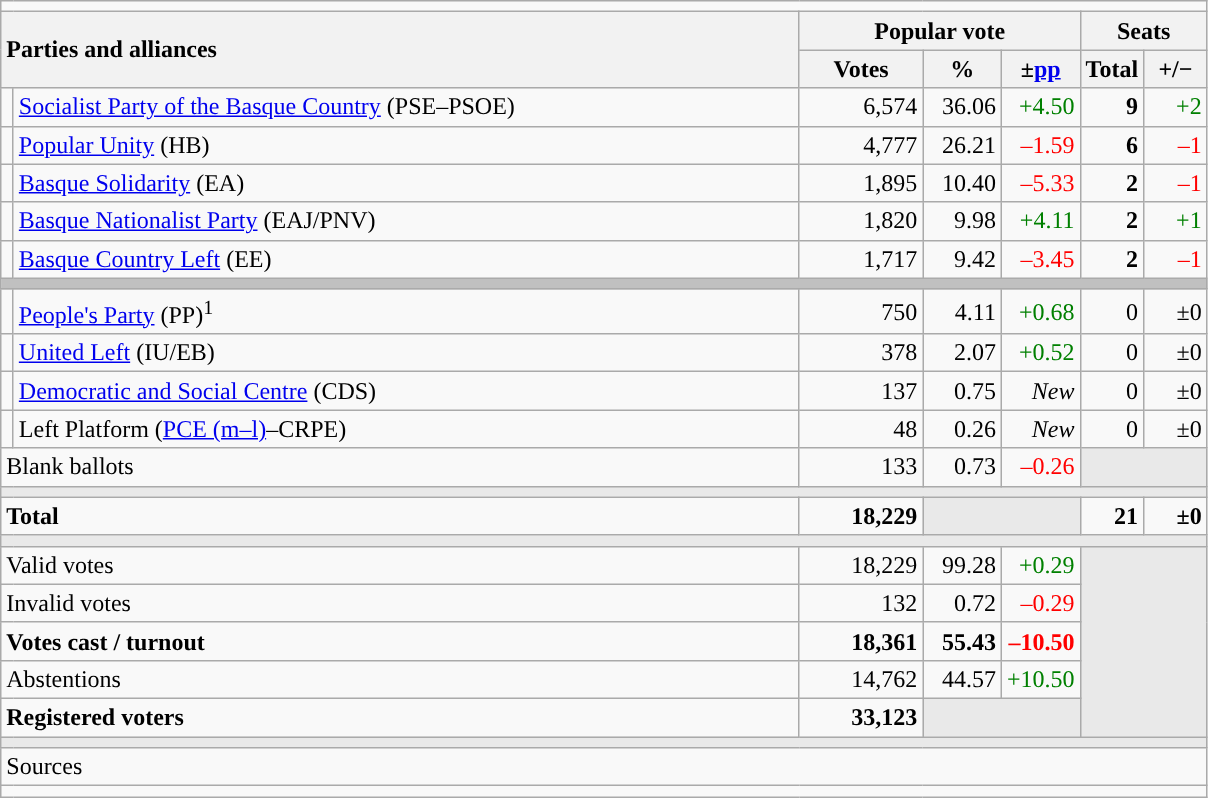<table class="wikitable" style="text-align:right;">
<tr>
<td colspan="7"></td>
</tr>
<tr>
<th style="text-align:left;" rowspan="2" colspan="2" width="525">Parties and alliances</th>
<th colspan="3">Popular vote</th>
<th colspan="2">Seats</th>
</tr>
<tr>
<th width="75">Votes</th>
<th width="45">%</th>
<th width="45">±<a href='#'>pp</a></th>
<th width="35">Total</th>
<th width="35">+/−</th>
</tr>
<tr>
<td width="1" style="color:inherit;background:"></td>
<td align="left"><a href='#'>Socialist Party of the Basque Country</a> (PSE–PSOE)</td>
<td>6,574</td>
<td>36.06</td>
<td style="color:green;">+4.50</td>
<td><strong>9</strong></td>
<td style="color:green;">+2</td>
</tr>
<tr>
<td style="color:inherit;background:"></td>
<td align="left"><a href='#'>Popular Unity</a> (HB)</td>
<td>4,777</td>
<td>26.21</td>
<td style="color:red;">–1.59</td>
<td><strong>6</strong></td>
<td style="color:red;">–1</td>
</tr>
<tr>
<td style="color:inherit;background:"></td>
<td align="left"><a href='#'>Basque Solidarity</a> (EA)</td>
<td>1,895</td>
<td>10.40</td>
<td style="color:red;">–5.33</td>
<td><strong>2</strong></td>
<td style="color:red;">–1</td>
</tr>
<tr>
<td style="color:inherit;background:"></td>
<td align="left"><a href='#'>Basque Nationalist Party</a> (EAJ/PNV)</td>
<td>1,820</td>
<td>9.98</td>
<td style="color:green;">+4.11</td>
<td><strong>2</strong></td>
<td style="color:green;">+1</td>
</tr>
<tr>
<td style="color:inherit;background:"></td>
<td align="left"><a href='#'>Basque Country Left</a> (EE)</td>
<td>1,717</td>
<td>9.42</td>
<td style="color:red;">–3.45</td>
<td><strong>2</strong></td>
<td style="color:red;">–1</td>
</tr>
<tr>
<td colspan="7" bgcolor="#C0C0C0"></td>
</tr>
<tr>
<td style="color:inherit;background:"></td>
<td align="left"><a href='#'>People's Party</a> (PP)<sup>1</sup></td>
<td>750</td>
<td>4.11</td>
<td style="color:green;">+0.68</td>
<td>0</td>
<td>±0</td>
</tr>
<tr>
<td style="color:inherit;background:"></td>
<td align="left"><a href='#'>United Left</a> (IU/EB)</td>
<td>378</td>
<td>2.07</td>
<td style="color:green;">+0.52</td>
<td>0</td>
<td>±0</td>
</tr>
<tr>
<td style="color:inherit;background:"></td>
<td align="left"><a href='#'>Democratic and Social Centre</a> (CDS)</td>
<td>137</td>
<td>0.75</td>
<td><em>New</em></td>
<td>0</td>
<td>±0</td>
</tr>
<tr>
<td style="color:inherit;background:"></td>
<td align="left">Left Platform (<a href='#'>PCE (m–l)</a>–CRPE)</td>
<td>48</td>
<td>0.26</td>
<td><em>New</em></td>
<td>0</td>
<td>±0</td>
</tr>
<tr>
<td align="left" colspan="2">Blank ballots</td>
<td>133</td>
<td>0.73</td>
<td style="color:red;">–0.26</td>
<td bgcolor="#E9E9E9" colspan="2"></td>
</tr>
<tr>
<td colspan="7" bgcolor="#E9E9E9"></td>
</tr>
<tr style="font-weight:bold;">
<td align="left" colspan="2">Total</td>
<td>18,229</td>
<td bgcolor="#E9E9E9" colspan="2"></td>
<td>21</td>
<td>±0</td>
</tr>
<tr>
<td colspan="7" bgcolor="#E9E9E9"></td>
</tr>
<tr>
<td align="left" colspan="2">Valid votes</td>
<td>18,229</td>
<td>99.28</td>
<td style="color:green;">+0.29</td>
<td bgcolor="#E9E9E9" colspan="2" rowspan="5"></td>
</tr>
<tr>
<td align="left" colspan="2">Invalid votes</td>
<td>132</td>
<td>0.72</td>
<td style="color:red;">–0.29</td>
</tr>
<tr style="font-weight:bold;">
<td align="left" colspan="2">Votes cast / turnout</td>
<td>18,361</td>
<td>55.43</td>
<td style="color:red;">–10.50</td>
</tr>
<tr>
<td align="left" colspan="2">Abstentions</td>
<td>14,762</td>
<td>44.57</td>
<td style="color:green;">+10.50</td>
</tr>
<tr style="font-weight:bold;">
<td align="left" colspan="2">Registered voters</td>
<td>33,123</td>
<td bgcolor="#E9E9E9" colspan="2"></td>
</tr>
<tr>
<td colspan="7" bgcolor="#E9E9E9"></td>
</tr>
<tr>
<td align="left" colspan="7">Sources</td>
</tr>
<tr>
<td colspan="7" style="text-align:left; max-width:790px;"></td>
</tr>
</table>
